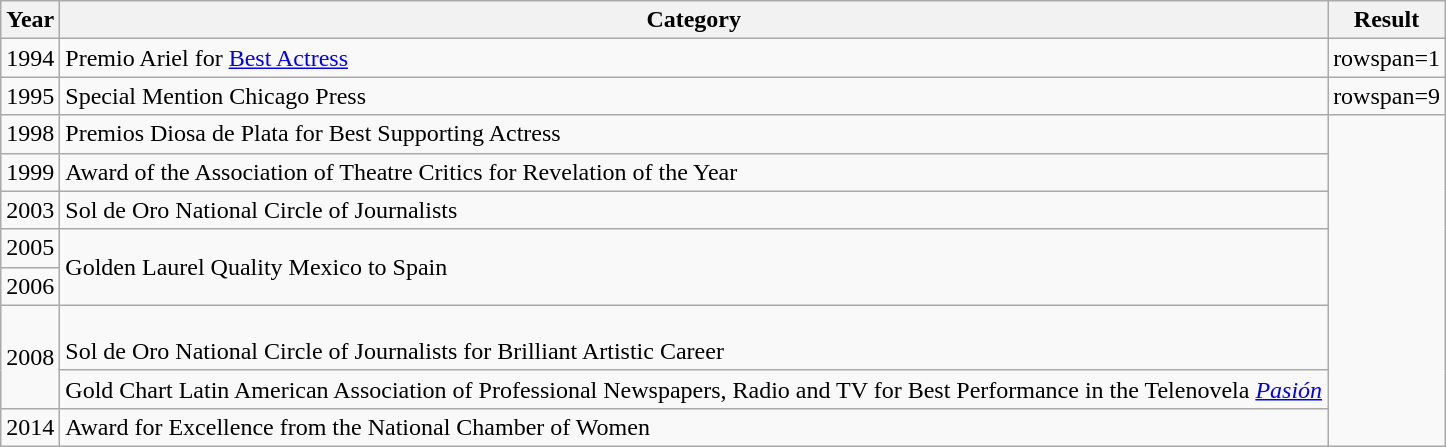<table class="wikitable">
<tr>
<th>Year</th>
<th>Category</th>
<th>Result</th>
</tr>
<tr>
<td>1994</td>
<td>Premio Ariel for <a href='#'>Best Actress</a></td>
<td>rowspan=1 </td>
</tr>
<tr>
<td>1995</td>
<td>Special Mention Chicago Press</td>
<td>rowspan=9 </td>
</tr>
<tr>
<td>1998</td>
<td>Premios Diosa de Plata for Best Supporting Actress</td>
</tr>
<tr>
<td>1999</td>
<td>Award of the Association of Theatre Critics for Revelation of the Year</td>
</tr>
<tr>
<td>2003</td>
<td>Sol de Oro National Circle of Journalists</td>
</tr>
<tr>
<td>2005</td>
<td rowspan=2>Golden Laurel Quality Mexico to Spain</td>
</tr>
<tr>
<td>2006</td>
</tr>
<tr>
<td rowspan=2>2008</td>
<td><br>Sol de Oro National Circle of Journalists for Brilliant Artistic Career</td>
</tr>
<tr>
<td>Gold Chart Latin American Association of Professional Newspapers, Radio and TV for Best Performance in the Telenovela <em><a href='#'>Pasión</a></em></td>
</tr>
<tr>
<td>2014</td>
<td>Award for Excellence from the National Chamber of Women</td>
</tr>
</table>
